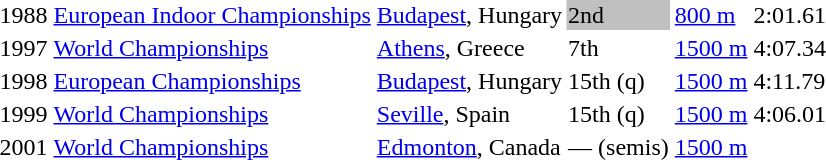<table>
<tr>
<td>1988</td>
<td><a href='#'>European Indoor Championships</a></td>
<td><a href='#'>Budapest</a>, Hungary</td>
<td bgcolor=silver>2nd</td>
<td><a href='#'>800 m</a></td>
<td>2:01.61</td>
</tr>
<tr>
<td>1997</td>
<td><a href='#'>World Championships</a></td>
<td><a href='#'>Athens</a>, Greece</td>
<td>7th</td>
<td><a href='#'>1500 m</a></td>
<td>4:07.34</td>
</tr>
<tr>
<td>1998</td>
<td><a href='#'>European Championships</a></td>
<td><a href='#'>Budapest</a>, Hungary</td>
<td>15th (q)</td>
<td><a href='#'>1500 m</a></td>
<td>4:11.79</td>
</tr>
<tr>
<td>1999</td>
<td><a href='#'>World Championships</a></td>
<td><a href='#'>Seville</a>, Spain</td>
<td>15th (q)</td>
<td><a href='#'>1500 m</a></td>
<td>4:06.01</td>
</tr>
<tr>
<td>2001</td>
<td><a href='#'>World Championships</a></td>
<td><a href='#'>Edmonton</a>, Canada</td>
<td>— (semis)</td>
<td><a href='#'>1500 m</a></td>
<td></td>
</tr>
</table>
